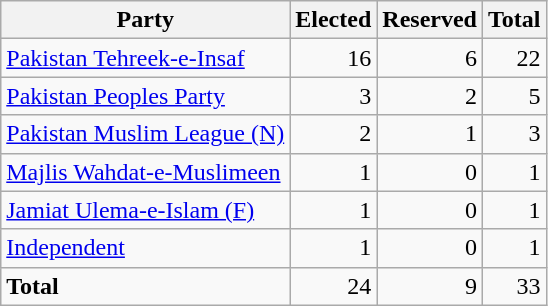<table class="wikitable sortable" style="text-align:left">
<tr>
<th>Party</th>
<th>Elected</th>
<th>Reserved</th>
<th>Total</th>
</tr>
<tr>
<td><a href='#'>Pakistan Tehreek-e-Insaf</a></td>
<td align="right">16</td>
<td align="right">6</td>
<td align="right">22</td>
</tr>
<tr>
<td><a href='#'>Pakistan Peoples Party</a></td>
<td align="right">3</td>
<td align="right">2</td>
<td align="right">5</td>
</tr>
<tr>
<td><a href='#'>Pakistan Muslim League (N)</a></td>
<td align="right">2</td>
<td align="right">1</td>
<td align="right">3</td>
</tr>
<tr>
<td><a href='#'>Majlis Wahdat-e-Muslimeen</a></td>
<td align="right">1</td>
<td align="right">0</td>
<td align="right">1</td>
</tr>
<tr>
<td><a href='#'>Jamiat Ulema-e-Islam (F)</a></td>
<td align="right">1</td>
<td align="right">0</td>
<td align="right">1</td>
</tr>
<tr>
<td><a href='#'>Independent</a></td>
<td align="right">1</td>
<td align="right">0</td>
<td align="right">1</td>
</tr>
<tr>
<td><strong>Total</strong></td>
<td align="right">24</td>
<td align="right">9</td>
<td align="right">33</td>
</tr>
</table>
